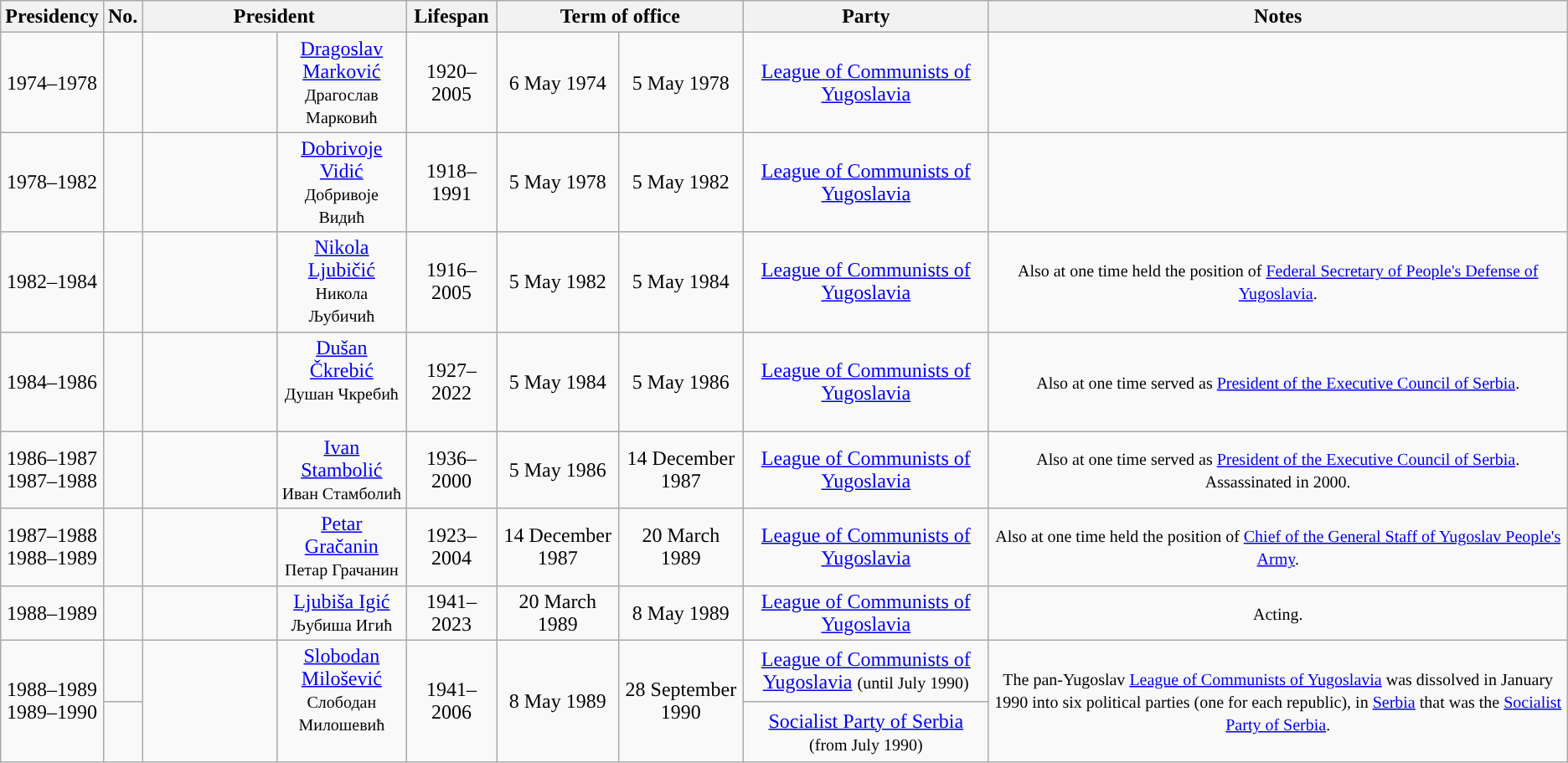<table class="wikitable" style="text-align:center">
<tr>
<th>Presidency</th>
<th>No.</th>
<th colspan="2">President</th>
<th>Lifespan</th>
<th colspan="2">Term of office</th>
<th>Party</th>
<th>Notes</th>
</tr>
<tr>
<td>1974–1978</td>
<td style="background: "></td>
<td width="100px"></td>
<td><a href='#'>Dragoslav Marković</a><br><small>Драгослав Марковић</small></td>
<td>1920–2005</td>
<td>6 May 1974</td>
<td>5 May 1978</td>
<td><a href='#'>League of Communists of Yugoslavia</a></td>
<td></td>
</tr>
<tr>
<td>1978–1982</td>
<td style="background: "></td>
<td width="100px"></td>
<td><a href='#'>Dobrivoje Vidić</a><br><small>Добривоје Видић</small></td>
<td>1918–1991</td>
<td>5 May 1978</td>
<td>5 May 1982</td>
<td><a href='#'>League of Communists of Yugoslavia</a></td>
<td></td>
</tr>
<tr>
<td>1982–1984</td>
<td style="background: "></td>
<td width="100px"></td>
<td><a href='#'>Nikola Ljubičić</a><br><small>Никола Љубичић</small></td>
<td>1916–2005</td>
<td>5 May 1982</td>
<td>5 May 1984</td>
<td><a href='#'>League of Communists of Yugoslavia</a></td>
<td><small>Also at one time held the position of <a href='#'>Federal Secretary of People's Defense of Yugoslavia</a>.</small></td>
</tr>
<tr>
<td>1984–1986</td>
<td style="background: "></td>
<td width="100px"></td>
<td><a href='#'>Dušan Čkrebić</a><br><small>Душан Чкребић</small><br><br></td>
<td>1927–2022</td>
<td>5 May 1984</td>
<td>5 May 1986</td>
<td><a href='#'>League of Communists of Yugoslavia</a></td>
<td><small>Also at one time served as <a href='#'>President of the Executive Council of Serbia</a>.</small></td>
</tr>
<tr>
<td>1986–1987<br>1987–1988</td>
<td style="background: "></td>
<td width="100px"></td>
<td><a href='#'>Ivan Stambolić</a><br><small>Иван Стамболић</small></td>
<td>1936–2000</td>
<td>5 May 1986</td>
<td>14 December 1987</td>
<td><a href='#'>League of Communists of Yugoslavia</a></td>
<td><small>Also at one time served as <a href='#'>President of the Executive Council of Serbia</a>. Assassinated in 2000.</small></td>
</tr>
<tr>
<td>1987–1988<br>1988–1989</td>
<td style="background: "></td>
<td></td>
<td><a href='#'>Petar Gračanin</a><br><small>Петар Грачанин</small></td>
<td>1923–2004</td>
<td>14 December 1987</td>
<td>20 March 1989</td>
<td><a href='#'>League of Communists of Yugoslavia</a></td>
<td><small>Also at one time held the position of <a href='#'>Chief of the General Staff of Yugoslav People's Army</a>.</small></td>
</tr>
<tr>
<td>1988–1989</td>
<td style="background: "></td>
<td width="100px"></td>
<td><a href='#'>Ljubiša Igić</a><br><small>Љубиша Игић</small></td>
<td>1941–2023</td>
<td>20 March 1989</td>
<td>8 May 1989</td>
<td><a href='#'>League of Communists of Yugoslavia</a></td>
<td><small>Acting.</small></td>
</tr>
<tr>
<td rowspan="2">1988–1989<br>1989–1990</td>
<td style="background: "></td>
<td rowspan="2"></td>
<td rowspan="2"><a href='#'>Slobodan Milošević</a><br><small>Слободан Милошевић</small><br><br></td>
<td rowspan="2">1941–2006</td>
<td rowspan="2">8 May 1989</td>
<td rowspan="2">28 September 1990</td>
<td><a href='#'>League of Communists of Yugoslavia</a> <small>(until July 1990)</small></td>
<td rowspan="2"><small>The pan-Yugoslav <a href='#'>League of Communists of Yugoslavia</a> was dissolved in January 1990 into six political parties (one for each republic), in <a href='#'>Serbia</a> that was the <a href='#'>Socialist Party of Serbia</a>.</small></td>
</tr>
<tr>
<td width="5px" style="background: "></td>
<td><a href='#'>Socialist Party of Serbia</a><br><small>(from July 1990)</small></td>
</tr>
</table>
